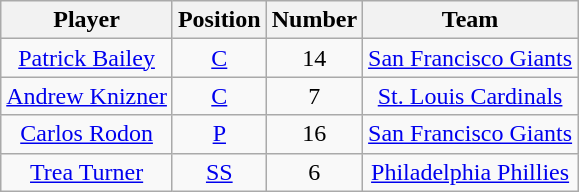<table class="wikitable sortable" style="text-align: center;">
<tr>
<th>Player</th>
<th>Position</th>
<th>Number</th>
<th>Team</th>
</tr>
<tr>
<td><a href='#'>Patrick Bailey</a></td>
<td><a href='#'>C</a></td>
<td>14</td>
<td><a href='#'>San Francisco Giants</a></td>
</tr>
<tr>
<td><a href='#'>Andrew Knizner</a></td>
<td><a href='#'>C</a></td>
<td>7</td>
<td><a href='#'>St. Louis Cardinals</a></td>
</tr>
<tr>
<td><a href='#'>Carlos Rodon</a></td>
<td><a href='#'>P</a></td>
<td>16</td>
<td><a href='#'>San Francisco Giants</a></td>
</tr>
<tr>
<td><a href='#'>Trea Turner</a></td>
<td><a href='#'>SS</a></td>
<td>6</td>
<td><a href='#'>Philadelphia Phillies</a></td>
</tr>
</table>
